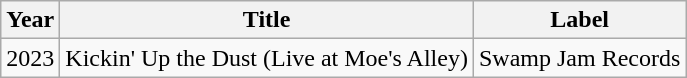<table class="wikitable">
<tr>
<th>Year</th>
<th>Title</th>
<th>Label</th>
</tr>
<tr>
<td>2023</td>
<td>Kickin' Up the Dust (Live at Moe's Alley)</td>
<td>Swamp Jam Records</td>
</tr>
</table>
